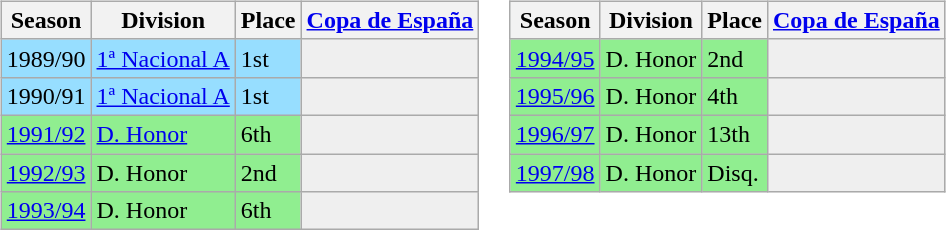<table>
<tr>
<td valign="top" width=0%><br><table class="wikitable">
<tr style="background:#f0f6fa;">
<th>Season</th>
<th>Division</th>
<th>Place</th>
<th><a href='#'>Copa de España</a></th>
</tr>
<tr>
<td style="background:#97DEFF;">1989/90</td>
<td style="background:#97DEFF;"><a href='#'>1ª Nacional A</a></td>
<td style="background:#97DEFF;">1st</td>
<th style="background:#efefef;"></th>
</tr>
<tr>
<td style="background:#97DEFF;">1990/91</td>
<td style="background:#97DEFF;"><a href='#'>1ª Nacional A</a></td>
<td style="background:#97DEFF;">1st</td>
<th style="background:#efefef;"></th>
</tr>
<tr>
<td style="background:#90EE90;"><a href='#'>1991/92</a></td>
<td style="background:#90EE90;"><a href='#'>D. Honor</a></td>
<td style="background:#90EE90;">6th</td>
<th style="background:#efefef;"></th>
</tr>
<tr>
<td style="background:#90EE90;"><a href='#'>1992/93</a></td>
<td style="background:#90EE90;">D. Honor</td>
<td style="background:#90EE90;">2nd</td>
<th style="background:#efefef;"></th>
</tr>
<tr>
<td style="background:#90EE90;"><a href='#'>1993/94</a></td>
<td style="background:#90EE90;">D. Honor</td>
<td style="background:#90EE90;">6th</td>
<th style="background:#efefef;"></th>
</tr>
</table>
</td>
<td valign="top" width=0%><br><table class="wikitable">
<tr style="background:#f0f6fa;">
<th>Season</th>
<th>Division</th>
<th>Place</th>
<th><a href='#'>Copa de España</a></th>
</tr>
<tr>
<td style="background:#90EE90;"><a href='#'>1994/95</a></td>
<td style="background:#90EE90;">D. Honor</td>
<td style="background:#90EE90;">2nd</td>
<th style="background:#efefef;"></th>
</tr>
<tr>
<td style="background:#90EE90;"><a href='#'>1995/96</a></td>
<td style="background:#90EE90;">D. Honor</td>
<td style="background:#90EE90;">4th</td>
<th style="background:#efefef;"></th>
</tr>
<tr>
<td style="background:#90EE90;"><a href='#'>1996/97</a></td>
<td style="background:#90EE90;">D. Honor</td>
<td style="background:#90EE90;">13th</td>
<th style="background:#efefef;"></th>
</tr>
<tr>
<td style="background:#90EE90;"><a href='#'>1997/98</a></td>
<td style="background:#90EE90;">D. Honor</td>
<td style="background:#90EE90;">Disq.</td>
<th style="background:#efefef;"></th>
</tr>
</table>
</td>
</tr>
</table>
